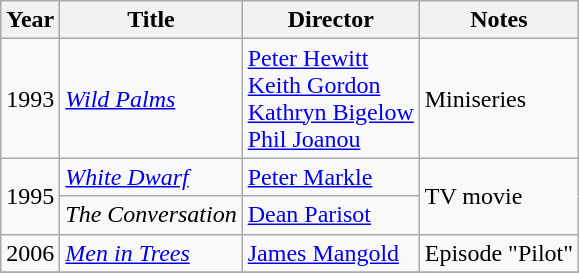<table class="wikitable">
<tr>
<th>Year</th>
<th>Title</th>
<th>Director</th>
<th>Notes</th>
</tr>
<tr>
<td>1993</td>
<td><em><a href='#'>Wild Palms</a></em></td>
<td><a href='#'>Peter Hewitt</a><br><a href='#'>Keith Gordon</a><br><a href='#'>Kathryn Bigelow</a><br><a href='#'>Phil Joanou</a></td>
<td>Miniseries</td>
</tr>
<tr>
<td rowspan=2>1995</td>
<td><em><a href='#'>White Dwarf</a></em></td>
<td><a href='#'>Peter Markle</a></td>
<td rowspan=2>TV movie</td>
</tr>
<tr>
<td><em>The Conversation</em></td>
<td><a href='#'>Dean Parisot</a></td>
</tr>
<tr>
<td>2006</td>
<td><em><a href='#'>Men in Trees</a></em></td>
<td><a href='#'>James Mangold</a></td>
<td>Episode "Pilot"</td>
</tr>
<tr>
</tr>
</table>
